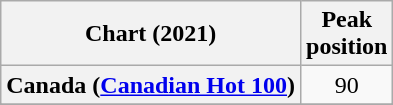<table class="wikitable sortable plainrowheaders" style="text-align:center">
<tr>
<th scope="col">Chart (2021)</th>
<th scope="col">Peak<br>position</th>
</tr>
<tr>
<th scope="row">Canada (<a href='#'>Canadian Hot 100</a>)</th>
<td>90</td>
</tr>
<tr>
</tr>
<tr>
</tr>
<tr>
</tr>
</table>
